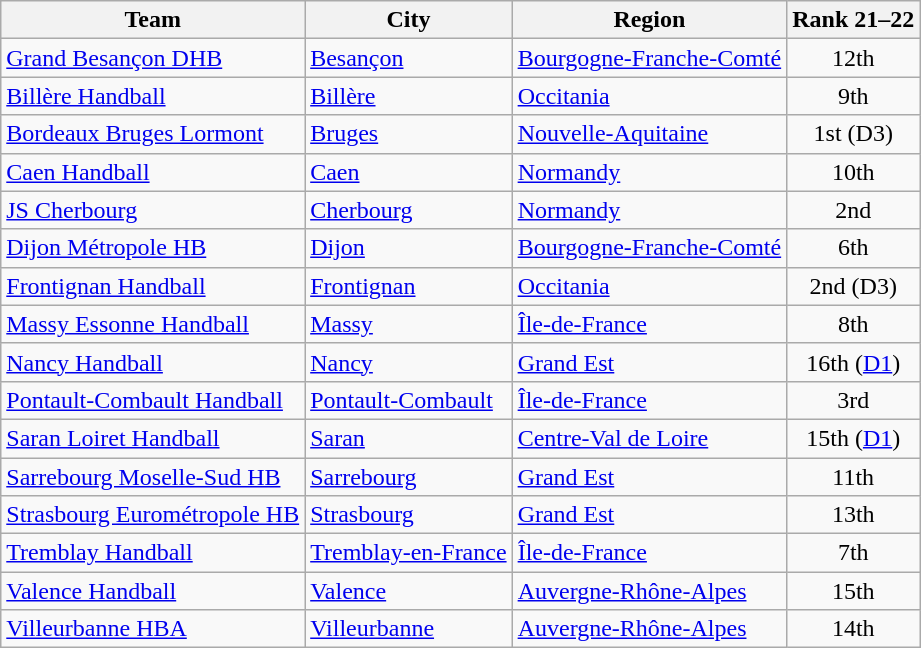<table class="wikitable sortable" style="text-align: left;">
<tr>
<th>Team</th>
<th>City</th>
<th>Region</th>
<th>Rank 21–22</th>
</tr>
<tr>
<td><a href='#'>Grand Besançon DHB</a></td>
<td><a href='#'>Besançon</a></td>
<td><a href='#'>Bourgogne-Franche-Comté</a></td>
<td align="center">12th</td>
</tr>
<tr>
<td><a href='#'>Billère Handball</a></td>
<td><a href='#'>Billère</a></td>
<td><a href='#'>Occitania</a></td>
<td align="center">9th</td>
</tr>
<tr>
<td><a href='#'>Bordeaux Bruges Lormont</a></td>
<td><a href='#'>Bruges</a></td>
<td><a href='#'>Nouvelle-Aquitaine</a></td>
<td align="center"> 1st  (D3)</td>
</tr>
<tr>
<td><a href='#'>Caen Handball</a></td>
<td><a href='#'>Caen</a></td>
<td><a href='#'>Normandy</a></td>
<td align="center">10th</td>
</tr>
<tr>
<td><a href='#'>JS Cherbourg</a></td>
<td><a href='#'>Cherbourg</a></td>
<td><a href='#'>Normandy</a></td>
<td align="center">2nd</td>
</tr>
<tr>
<td><a href='#'>Dijon Métropole HB</a></td>
<td><a href='#'>Dijon</a></td>
<td><a href='#'>Bourgogne-Franche-Comté</a></td>
<td align="center">6th</td>
</tr>
<tr>
<td><a href='#'>Frontignan Handball</a></td>
<td><a href='#'>Frontignan</a></td>
<td Salle Henri Ferrari><a href='#'>Occitania</a></td>
<td align="center"> 2nd  (D3)</td>
</tr>
<tr>
<td><a href='#'>Massy Essonne Handball</a></td>
<td><a href='#'>Massy</a></td>
<td><a href='#'>Île-de-France</a></td>
<td align="center">8th</td>
</tr>
<tr>
<td><a href='#'>Nancy Handball</a></td>
<td><a href='#'>Nancy</a></td>
<td><a href='#'>Grand Est</a></td>
<td align="center"> 16th (<a href='#'>D1</a>)</td>
</tr>
<tr>
<td><a href='#'>Pontault-Combault Handball</a></td>
<td><a href='#'>Pontault-Combault</a></td>
<td><a href='#'>Île-de-France</a></td>
<td align="center">3rd</td>
</tr>
<tr>
<td><a href='#'>Saran Loiret Handball</a></td>
<td><a href='#'>Saran</a></td>
<td><a href='#'>Centre-Val de Loire</a></td>
<td align="center"> 15th (<a href='#'>D1</a>)</td>
</tr>
<tr>
<td><a href='#'>Sarrebourg Moselle-Sud HB</a></td>
<td><a href='#'>Sarrebourg</a></td>
<td><a href='#'>Grand Est</a></td>
<td align="center">11th</td>
</tr>
<tr>
<td><a href='#'>Strasbourg Eurométropole HB</a></td>
<td><a href='#'>Strasbourg</a></td>
<td><a href='#'>Grand Est</a></td>
<td align="center">13th</td>
</tr>
<tr>
<td><a href='#'>Tremblay Handball</a></td>
<td><a href='#'>Tremblay-en-France</a></td>
<td><a href='#'>Île-de-France</a></td>
<td align="center">7th</td>
</tr>
<tr>
<td><a href='#'>Valence Handball</a></td>
<td><a href='#'>Valence</a></td>
<td><a href='#'>Auvergne-Rhône-Alpes</a></td>
<td align="center">15th</td>
</tr>
<tr>
<td><a href='#'>Villeurbanne HBA</a></td>
<td><a href='#'>Villeurbanne</a></td>
<td><a href='#'>Auvergne-Rhône-Alpes</a></td>
<td align="center">14th</td>
</tr>
</table>
